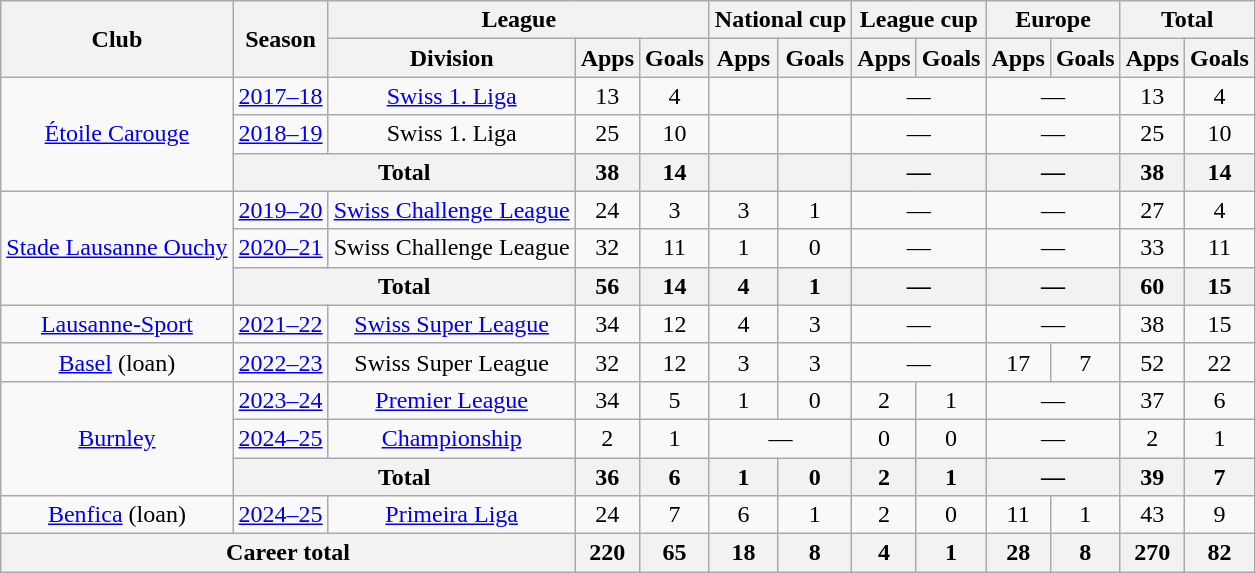<table class="wikitable" style="text-align: center;">
<tr>
<th rowspan="2">Club</th>
<th rowspan="2">Season</th>
<th colspan="3">League</th>
<th colspan="2">National cup</th>
<th colspan="2">League cup</th>
<th colspan="2">Europe</th>
<th colspan="2">Total</th>
</tr>
<tr>
<th>Division</th>
<th>Apps</th>
<th>Goals</th>
<th>Apps</th>
<th>Goals</th>
<th>Apps</th>
<th>Goals</th>
<th>Apps</th>
<th>Goals</th>
<th>Apps</th>
<th>Goals</th>
</tr>
<tr>
<td rowspan="3"><a href='#'>Étoile Carouge</a></td>
<td><a href='#'>2017–18</a></td>
<td><a href='#'>Swiss 1. Liga</a></td>
<td>13</td>
<td>4</td>
<td></td>
<td></td>
<td colspan="2">—</td>
<td colspan="2">—</td>
<td>13</td>
<td>4</td>
</tr>
<tr>
<td><a href='#'>2018–19</a></td>
<td>Swiss 1. Liga</td>
<td>25</td>
<td>10</td>
<td></td>
<td></td>
<td colspan="2">—</td>
<td colspan="2">—</td>
<td>25</td>
<td>10</td>
</tr>
<tr>
<th colspan="2">Total</th>
<th>38</th>
<th>14</th>
<th></th>
<th></th>
<th colspan="2">—</th>
<th colspan="2">—</th>
<th>38</th>
<th>14</th>
</tr>
<tr>
<td rowspan="3"><a href='#'>Stade Lausanne Ouchy</a></td>
<td><a href='#'>2019–20</a></td>
<td><a href='#'>Swiss Challenge League</a></td>
<td>24</td>
<td>3</td>
<td>3</td>
<td>1</td>
<td colspan="2">—</td>
<td colspan="2">—</td>
<td>27</td>
<td>4</td>
</tr>
<tr>
<td><a href='#'>2020–21</a></td>
<td>Swiss Challenge League</td>
<td>32</td>
<td>11</td>
<td>1</td>
<td>0</td>
<td colspan="2">—</td>
<td colspan="2">—</td>
<td>33</td>
<td>11</td>
</tr>
<tr>
<th colspan="2">Total</th>
<th>56</th>
<th>14</th>
<th>4</th>
<th>1</th>
<th colspan="2">—</th>
<th colspan="2">—</th>
<th>60</th>
<th>15</th>
</tr>
<tr>
<td><a href='#'>Lausanne-Sport</a></td>
<td><a href='#'>2021–22</a></td>
<td><a href='#'>Swiss Super League</a></td>
<td>34</td>
<td>12</td>
<td>4</td>
<td>3</td>
<td colspan="2">—</td>
<td colspan="2">—</td>
<td>38</td>
<td>15</td>
</tr>
<tr>
<td><a href='#'>Basel</a> (loan)</td>
<td><a href='#'>2022–23</a></td>
<td>Swiss Super League</td>
<td>32</td>
<td>12</td>
<td>3</td>
<td>3</td>
<td colspan="2">—</td>
<td>17</td>
<td>7</td>
<td>52</td>
<td>22</td>
</tr>
<tr>
<td rowspan="3"><a href='#'>Burnley</a></td>
<td><a href='#'>2023–24</a></td>
<td><a href='#'>Premier League</a></td>
<td>34</td>
<td>5</td>
<td>1</td>
<td>0</td>
<td>2</td>
<td>1</td>
<td colspan="2">—</td>
<td>37</td>
<td>6</td>
</tr>
<tr>
<td><a href='#'>2024–25</a></td>
<td><a href='#'>Championship</a></td>
<td>2</td>
<td>1</td>
<td colspan="2">—</td>
<td>0</td>
<td>0</td>
<td colspan="2">—</td>
<td>2</td>
<td>1</td>
</tr>
<tr>
<th colspan="2">Total</th>
<th>36</th>
<th>6</th>
<th>1</th>
<th>0</th>
<th>2</th>
<th>1</th>
<th colspan="2">—</th>
<th>39</th>
<th>7</th>
</tr>
<tr>
<td><a href='#'>Benfica</a> (loan)</td>
<td><a href='#'>2024–25</a></td>
<td><a href='#'>Primeira Liga</a></td>
<td>24</td>
<td>7</td>
<td>6</td>
<td>1</td>
<td>2</td>
<td>0</td>
<td>11</td>
<td>1</td>
<td>43</td>
<td>9</td>
</tr>
<tr>
<th colspan="3">Career total</th>
<th>220</th>
<th>65</th>
<th>18</th>
<th>8</th>
<th>4</th>
<th>1</th>
<th>28</th>
<th>8</th>
<th>270</th>
<th>82</th>
</tr>
</table>
